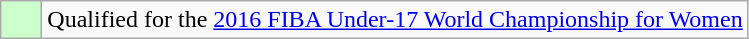<table class=wikitable>
<tr>
<td bgcolor=#ccffcc width=20></td>
<td>Qualified for the <a href='#'>2016 FIBA Under-17 World Championship for Women</a></td>
</tr>
</table>
